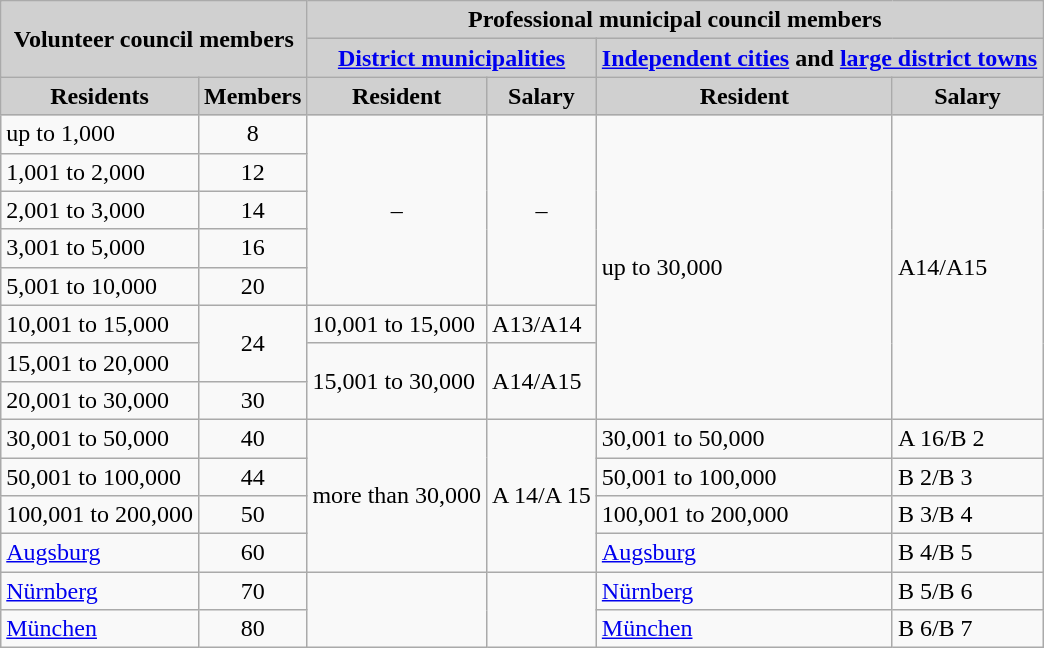<table class="wikitable">
<tr>
<th colspan="2" rowspan="2" style="background:#D0D0D0">Volunteer council members</th>
<th colspan="4" style="background:#D0D0D0">Professional municipal council members</th>
</tr>
<tr>
<th colspan="2" style="background:#D0D0D0"><a href='#'>District municipalities</a></th>
<th colspan="2" style="background:#D0D0D0"><a href='#'>Independent cities</a> and <a href='#'>large district towns</a></th>
</tr>
<tr>
<th style="background:#D0D0D0">Residents</th>
<th style="background:#D0D0D0">Members</th>
<th style="background:#D0D0D0">Resident</th>
<th style="background:#D0D0D0">Salary</th>
<th style="background:#D0D0D0">Resident</th>
<th style="background:#D0D0D0">Salary</th>
</tr>
<tr>
<td>up to 1,000</td>
<td style="text-align:center">8</td>
<td rowspan="5" style="text-align:center">–</td>
<td rowspan="5" style="text-align:center">–</td>
<td rowspan="8">up to 30,000</td>
<td rowspan="8">A14/A15</td>
</tr>
<tr>
<td>1,001 to 2,000</td>
<td style="text-align:center">12</td>
</tr>
<tr>
<td>2,001 to 3,000</td>
<td style="text-align:center">14</td>
</tr>
<tr>
<td>3,001 to 5,000</td>
<td style="text-align:center">16</td>
</tr>
<tr>
<td>5,001 to 10,000</td>
<td style="text-align:center">20</td>
</tr>
<tr>
<td>10,001 to 15,000</td>
<td rowspan="2" style="text-align:center">24</td>
<td>10,001 to 15,000</td>
<td>A13/A14</td>
</tr>
<tr>
<td>15,001 to 20,000</td>
<td rowspan="2">15,001 to 30,000</td>
<td rowspan="2">A14/A15</td>
</tr>
<tr>
<td>20,001 to 30,000</td>
<td style="text-align:center">30</td>
</tr>
<tr>
<td>30,001 to 50,000</td>
<td style="text-align:center">40</td>
<td rowspan="4">more than 30,000</td>
<td rowspan="4">A 14/A 15</td>
<td>30,001 to 50,000</td>
<td>A 16/B 2</td>
</tr>
<tr>
<td>50,001 to 100,000</td>
<td style="text-align:center">44</td>
<td>50,001 to 100,000</td>
<td>B 2/B 3</td>
</tr>
<tr>
<td>100,001 to 200,000</td>
<td style="text-align:center">50</td>
<td>100,001 to 200,000</td>
<td>B 3/B 4</td>
</tr>
<tr>
<td><a href='#'>Augsburg</a></td>
<td style="text-align:center">60</td>
<td><a href='#'>Augsburg</a></td>
<td>B 4/B 5</td>
</tr>
<tr>
<td><a href='#'>Nürnberg</a></td>
<td style="text-align:center">70</td>
<td rowspan="2"></td>
<td rowspan="2"></td>
<td><a href='#'>Nürnberg</a></td>
<td>B 5/B 6</td>
</tr>
<tr>
<td><a href='#'>München</a></td>
<td style="text-align:center">80</td>
<td><a href='#'>München</a></td>
<td>B 6/B 7</td>
</tr>
</table>
